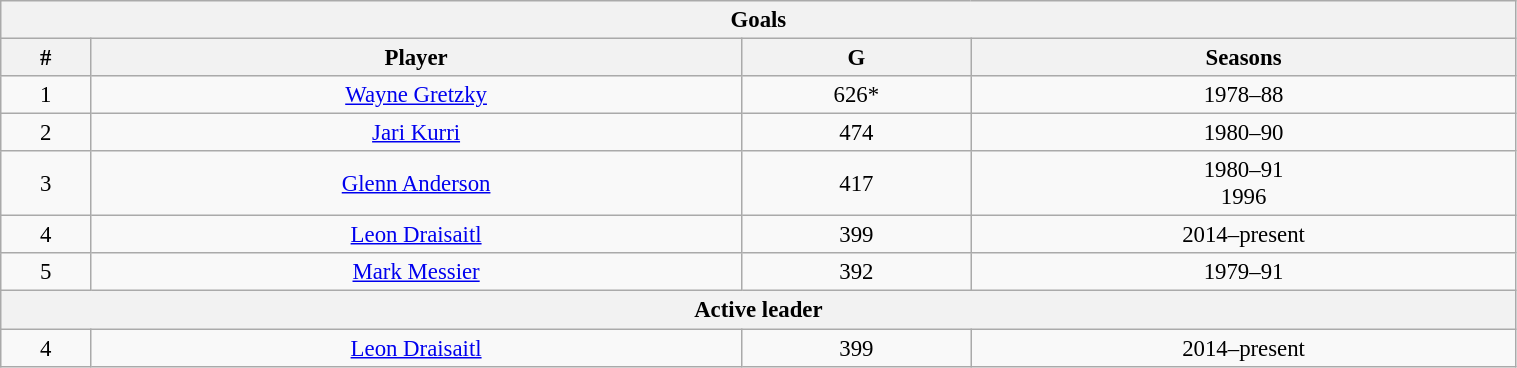<table class="wikitable" style="text-align: center; font-size: 95%" width="80%">
<tr>
<th colspan="4">Goals</th>
</tr>
<tr>
<th>#</th>
<th>Player</th>
<th>G</th>
<th>Seasons</th>
</tr>
<tr>
<td>1</td>
<td><a href='#'>Wayne Gretzky</a></td>
<td>626*</td>
<td>1978–88</td>
</tr>
<tr>
<td>2</td>
<td><a href='#'>Jari Kurri</a></td>
<td>474</td>
<td>1980–90</td>
</tr>
<tr>
<td>3</td>
<td><a href='#'>Glenn Anderson</a></td>
<td>417</td>
<td>1980–91<br>1996</td>
</tr>
<tr>
<td>4</td>
<td><a href='#'>Leon Draisaitl</a></td>
<td>399</td>
<td>2014–present</td>
</tr>
<tr>
<td>5</td>
<td><a href='#'>Mark Messier</a></td>
<td>392</td>
<td>1979–91</td>
</tr>
<tr>
<th colspan="4">Active leader</th>
</tr>
<tr>
<td>4</td>
<td><a href='#'>Leon Draisaitl</a></td>
<td>399</td>
<td>2014–present</td>
</tr>
</table>
